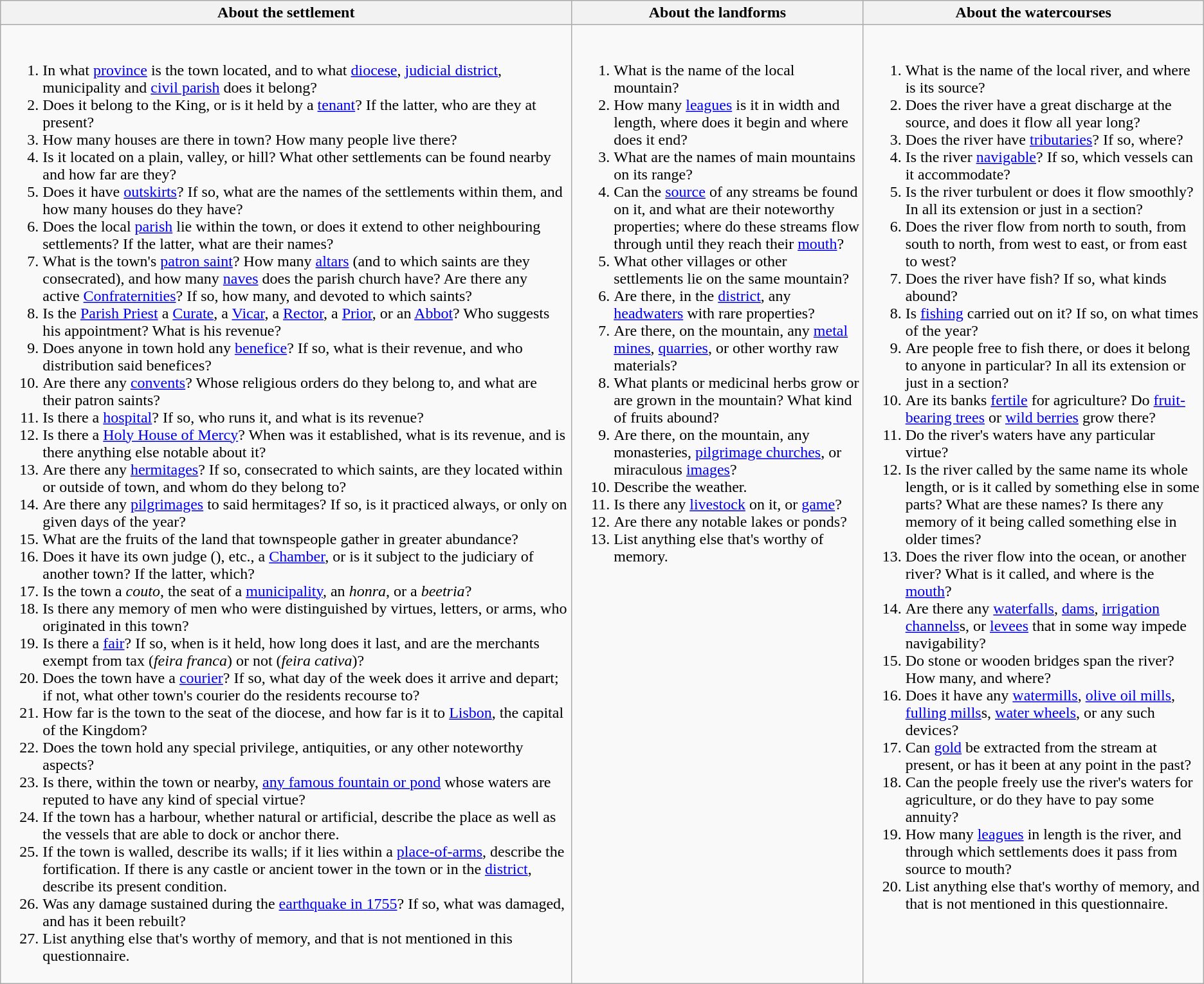<table class="wikitable">
<tr>
<th style="width: 47%;">About the settlement</th>
<th style="width: 24%;">About the landforms</th>
<th style="width: 28%;">About the watercourses</th>
</tr>
<tr>
<td style="vertical-align: top;"><br><ol><li>In what <a href='#'>province</a> is the town located, and to what <a href='#'>diocese</a>, <a href='#'>judicial district</a>, municipality and <a href='#'>civil parish</a> does it belong?</li><li>Does it belong to the King, or is it held by a <a href='#'>tenant</a>? If the latter, who are they at present?</li><li>How many houses are there in town? How many people live there?</li><li>Is it located on a plain, valley, or hill? What other settlements can be found nearby and how far are they?</li><li>Does it have <a href='#'>outskirts</a>? If so, what are the names of the settlements within them, and how many houses do they have?</li><li>Does the local <a href='#'>parish</a> lie within the town, or does it extend to other neighbouring settlements? If the latter, what are their names?</li><li>What is the town's <a href='#'>patron saint</a>? How many <a href='#'>altars</a> (and to which saints are they consecrated), and how many <a href='#'>naves</a> does the parish church have? Are there any active <a href='#'>Confraternities</a>? If so, how many, and devoted to which saints?</li><li>Is the <a href='#'>Parish Priest</a> a <a href='#'>Curate</a>, a <a href='#'>Vicar</a>, a <a href='#'>Rector</a>, a <a href='#'>Prior</a>, or an <a href='#'>Abbot</a>? Who suggests his appointment? What is his revenue?</li><li>Does anyone in town hold any <a href='#'>benefice</a>? If so, what is their revenue, and who distribution said benefices?</li><li>Are there any <a href='#'>convents</a>? Whose religious orders do they belong to, and what are their patron saints?</li><li>Is there a <a href='#'>hospital</a>? If so, who runs it, and what is its revenue?</li><li>Is there a <a href='#'>Holy House of Mercy</a>? When was it established, what is its revenue, and is there anything else notable about it?</li><li>Are there any <a href='#'>hermitages</a>? If so, consecrated to which saints, are they located within or outside of town, and whom do they belong to?</li><li>Are there any <a href='#'>pilgrimages</a> to said hermitages? If so, is it practiced always, or only on given days of the year?</li><li>What are the fruits of the land that townspeople gather in greater abundance?</li><li>Does it have its own judge (<em></em>), etc., a <a href='#'>Chamber</a>, or is it subject to the judiciary of another town? If the latter, which?</li><li>Is the town a <em>couto</em>, the seat of a <a href='#'>municipality</a>, an <em>honra</em>, or a <em>beetria</em>?</li><li>Is there any memory of men who were distinguished by virtues, letters, or arms, who originated in this town?</li><li>Is there a <a href='#'>fair</a>? If so, when is it held, how long does it last, and are the merchants exempt from tax (<em>feira franca</em>) or not (<em>feira cativa</em>)?</li><li>Does the town have a <a href='#'>courier</a>? If so, what day of the week does it arrive and depart; if not, what other town's courier do the residents recourse to?</li><li>How far is the town to the seat of the diocese, and how far is it to <a href='#'>Lisbon</a>, the capital of the Kingdom?</li><li>Does the town hold any special privilege, antiquities, or any other noteworthy aspects?</li><li>Is there, within the town or nearby, <a href='#'>any famous fountain or pond</a> whose waters are reputed to have any kind of special virtue?</li><li>If the town has a harbour, whether natural or artificial, describe the place as well as the vessels that are able to dock or anchor there.</li><li>If the town is walled, describe its walls; if it lies within a <a href='#'>place-of-arms</a>, describe the fortification. If there is any castle or ancient tower in the town or in the <a href='#'>district</a>, describe its present condition.</li><li>Was any damage sustained during the <a href='#'>earthquake in 1755</a>? If so, what was damaged, and has it been rebuilt?</li><li>List anything else that's worthy of memory, and that is not mentioned in this questionnaire.</li></ol></td>
<td style="vertical-align: top;"><br><ol><li>What is the name of the local mountain?</li><li>How many <a href='#'>leagues</a> is it in width and length, where does it begin and where does it end?</li><li>What are the names of main mountains on its range?</li><li>Can the <a href='#'>source</a> of any streams be found on it, and what are their noteworthy properties; where do these streams flow through until they reach their <a href='#'>mouth</a>?</li><li>What other villages or other settlements lie on the same mountain?</li><li>Are there, in the <a href='#'>district</a>, any <a href='#'>headwaters</a> with rare properties?</li><li>Are there, on the mountain, any <a href='#'>metal mines</a>, <a href='#'>quarries</a>, or other worthy raw materials?</li><li>What plants or medicinal herbs grow or are grown in the mountain? What kind of fruits abound?</li><li>Are there, on the mountain, any monasteries, <a href='#'>pilgrimage churches</a>, or miraculous <a href='#'>images</a>?</li><li>Describe the weather.</li><li>Is there any <a href='#'>livestock</a> on it, or <a href='#'>game</a>?</li><li>Are there any notable lakes or ponds?</li><li>List anything else that's worthy of memory.</li></ol></td>
<td style="vertical-align: top;"><br><ol><li>What is the name of the local river, and where is its source?</li><li>Does the river have a great discharge at the source, and does it flow all year long?</li><li>Does the river have <a href='#'>tributaries</a>? If so, where?</li><li>Is the river <a href='#'>navigable</a>? If so, which vessels can it accommodate?</li><li>Is the river turbulent or does it flow smoothly? In all its extension or just in a section?</li><li>Does the river flow from north to south, from south to north, from west to east, or from east to west?</li><li>Does the river have fish? If so, what kinds abound?</li><li>Is <a href='#'>fishing</a> carried out on it? If so, on what times of the year?</li><li>Are people free to fish there, or does it belong to anyone in particular? In all its extension or just in a section?</li><li>Are its banks <a href='#'>fertile</a> for agriculture? Do <a href='#'>fruit-bearing trees</a> or <a href='#'>wild berries</a> grow there?</li><li>Do the river's waters have any particular virtue?</li><li>Is the river called by the same name its whole length, or is it called by something else in some parts? What are these names? Is there any memory of it being called something else in older times?</li><li>Does the river flow into the ocean, or another river? What is it called, and where is the <a href='#'>mouth</a>?</li><li>Are there any <a href='#'>waterfalls</a>, <a href='#'>dams</a>, <a href='#'>irrigation channels</a>s, or <a href='#'>levees</a> that in some way impede navigability?</li><li>Do stone or wooden bridges span the river? How many, and where?</li><li>Does it have any <a href='#'>watermills</a>, <a href='#'>olive oil mills</a>, <a href='#'>fulling mills</a>s, <a href='#'>water wheels</a>, or any such devices?</li><li>Can <a href='#'>gold</a> be extracted from the stream at present, or has it been at any point in the past?</li><li>Can the people freely use the river's waters for agriculture, or do they have to pay some annuity?</li><li>How many <a href='#'>leagues</a> in length is the river, and through which settlements does it pass from source to mouth?</li><li>List anything else that's worthy of memory, and that is not mentioned in this questionnaire.</li></ol></td>
</tr>
</table>
